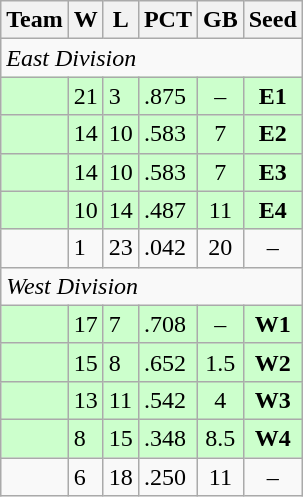<table class=wikitable>
<tr>
<th>Team</th>
<th>W</th>
<th>L</th>
<th>PCT</th>
<th>GB</th>
<th>Seed</th>
</tr>
<tr>
<td colspan=6><em>East Division</em></td>
</tr>
<tr bgcolor=#ccffcc>
<td></td>
<td>21</td>
<td>3</td>
<td>.875</td>
<td style="text-align:center;">–</td>
<td style="text-align:center;"><strong>E1</strong></td>
</tr>
<tr bgcolor=#ccffcc>
<td></td>
<td>14</td>
<td>10</td>
<td>.583</td>
<td style="text-align:center;">7</td>
<td style="text-align:center;"><strong>E2</strong></td>
</tr>
<tr bgcolor=#ccffcc>
<td></td>
<td>14</td>
<td>10</td>
<td>.583</td>
<td style="text-align:center;">7</td>
<td style="text-align:center;"><strong>E3</strong></td>
</tr>
<tr bgcolor=#ccffcc>
<td></td>
<td>10</td>
<td>14</td>
<td>.487</td>
<td style="text-align:center;">11</td>
<td style="text-align:center;"><strong>E4</strong></td>
</tr>
<tr>
<td></td>
<td>1</td>
<td>23</td>
<td>.042</td>
<td style="text-align:center;">20</td>
<td style="text-align:center;">–</td>
</tr>
<tr>
<td colspan=6><em>West Division</em></td>
</tr>
<tr bgcolor=#ccffcc>
<td></td>
<td>17</td>
<td>7</td>
<td>.708</td>
<td style="text-align:center;">–</td>
<td style="text-align:center;"><strong>W1</strong></td>
</tr>
<tr bgcolor=#ccffcc>
<td></td>
<td>15</td>
<td>8</td>
<td>.652</td>
<td style="text-align:center;">1.5</td>
<td style="text-align:center;"><strong>W2</strong></td>
</tr>
<tr bgcolor=#ccffcc>
<td></td>
<td>13</td>
<td>11</td>
<td>.542</td>
<td style="text-align:center;">4</td>
<td style="text-align:center;"><strong>W3</strong></td>
</tr>
<tr bgcolor=#ccffcc>
<td></td>
<td>8</td>
<td>15</td>
<td>.348</td>
<td style="text-align:center;">8.5</td>
<td style="text-align:center;"><strong>W4</strong></td>
</tr>
<tr>
<td></td>
<td>6</td>
<td>18</td>
<td>.250</td>
<td style="text-align:center;">11</td>
<td style="text-align:center;">–</td>
</tr>
</table>
